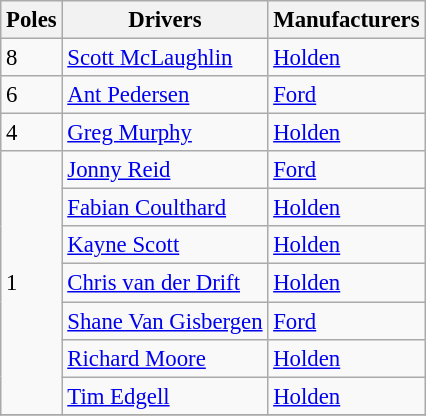<table class="wikitable" style="font-size: 95%;">
<tr>
<th>Poles</th>
<th>Drivers</th>
<th>Manufacturers</th>
</tr>
<tr>
<td>8</td>
<td><a href='#'>Scott McLaughlin</a></td>
<td><a href='#'>Holden</a></td>
</tr>
<tr>
<td>6</td>
<td><a href='#'>Ant Pedersen</a></td>
<td><a href='#'>Ford</a></td>
</tr>
<tr>
<td>4</td>
<td><a href='#'>Greg Murphy</a></td>
<td><a href='#'>Holden</a></td>
</tr>
<tr>
<td rowspan=7>1</td>
<td><a href='#'>Jonny Reid</a></td>
<td><a href='#'>Ford</a></td>
</tr>
<tr>
<td><a href='#'>Fabian Coulthard</a></td>
<td><a href='#'>Holden</a></td>
</tr>
<tr>
<td><a href='#'>Kayne Scott</a></td>
<td><a href='#'>Holden</a></td>
</tr>
<tr>
<td><a href='#'>Chris van der Drift</a></td>
<td><a href='#'>Holden</a></td>
</tr>
<tr>
<td><a href='#'>Shane Van Gisbergen</a></td>
<td><a href='#'>Ford</a></td>
</tr>
<tr>
<td><a href='#'>Richard Moore</a></td>
<td><a href='#'>Holden</a></td>
</tr>
<tr>
<td><a href='#'>Tim Edgell</a></td>
<td><a href='#'>Holden</a></td>
</tr>
<tr>
</tr>
</table>
